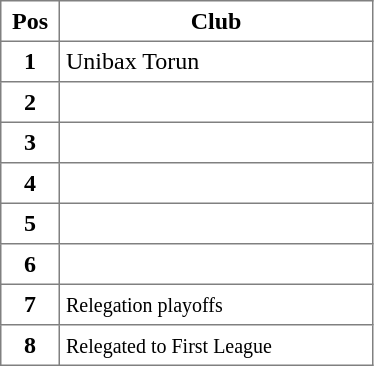<table class="toccolours" border="1" cellpadding="4" cellspacing="0" style="border-collapse: collapse; margin:0;">
<tr>
<th width=30px>Pos</th>
<th width=200px>Club</th>
</tr>
<tr>
<th>1</th>
<td>Unibax Torun</td>
</tr>
<tr>
<th>2</th>
<td></td>
</tr>
<tr>
<th>3</th>
<td></td>
</tr>
<tr>
<th>4</th>
<td></td>
</tr>
<tr>
<th>5</th>
<td></td>
</tr>
<tr>
<th>6</th>
<td></td>
</tr>
<tr>
<th>7</th>
<td><small>Relegation playoffs</small></td>
</tr>
<tr>
<th>8</th>
<td><small>Relegated to First League</small></td>
</tr>
</table>
